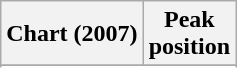<table class=wikitable>
<tr>
<th>Chart (2007)</th>
<th>Peak<br>position</th>
</tr>
<tr>
</tr>
<tr>
</tr>
<tr>
</tr>
<tr>
</tr>
<tr>
</tr>
<tr>
</tr>
</table>
